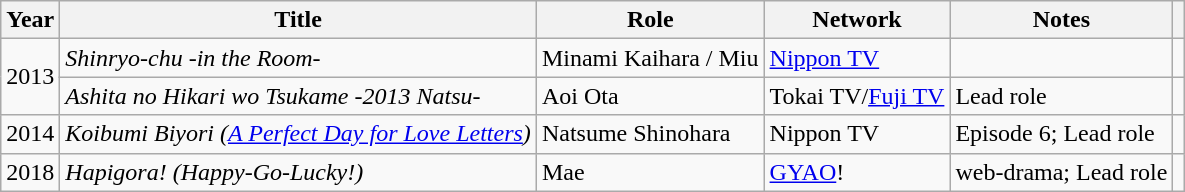<table class="wikitable">
<tr>
<th>Year</th>
<th>Title</th>
<th>Role</th>
<th>Network</th>
<th>Notes</th>
<th></th>
</tr>
<tr>
<td rowspan="2">2013</td>
<td><em>Shinryo-chu -in the Room-</em></td>
<td>Minami Kaihara / Miu</td>
<td><a href='#'>Nippon TV</a></td>
<td></td>
<td></td>
</tr>
<tr>
<td><em>Ashita no Hikari wo Tsukame -2013 Natsu-</em></td>
<td>Aoi Ota</td>
<td>Tokai TV/<a href='#'>Fuji TV</a></td>
<td>Lead role</td>
<td></td>
</tr>
<tr>
<td>2014</td>
<td><em>Koibumi Biyori (<a href='#'>A Perfect Day for Love Letters</a>)</em></td>
<td>Natsume Shinohara</td>
<td>Nippon TV</td>
<td>Episode 6; Lead role</td>
<td></td>
</tr>
<tr>
<td>2018</td>
<td><em>Hapigora! (Happy-Go-Lucky!)</em></td>
<td>Mae</td>
<td><a href='#'>GYAO</a>!</td>
<td>web-drama; Lead role</td>
<td></td>
</tr>
</table>
